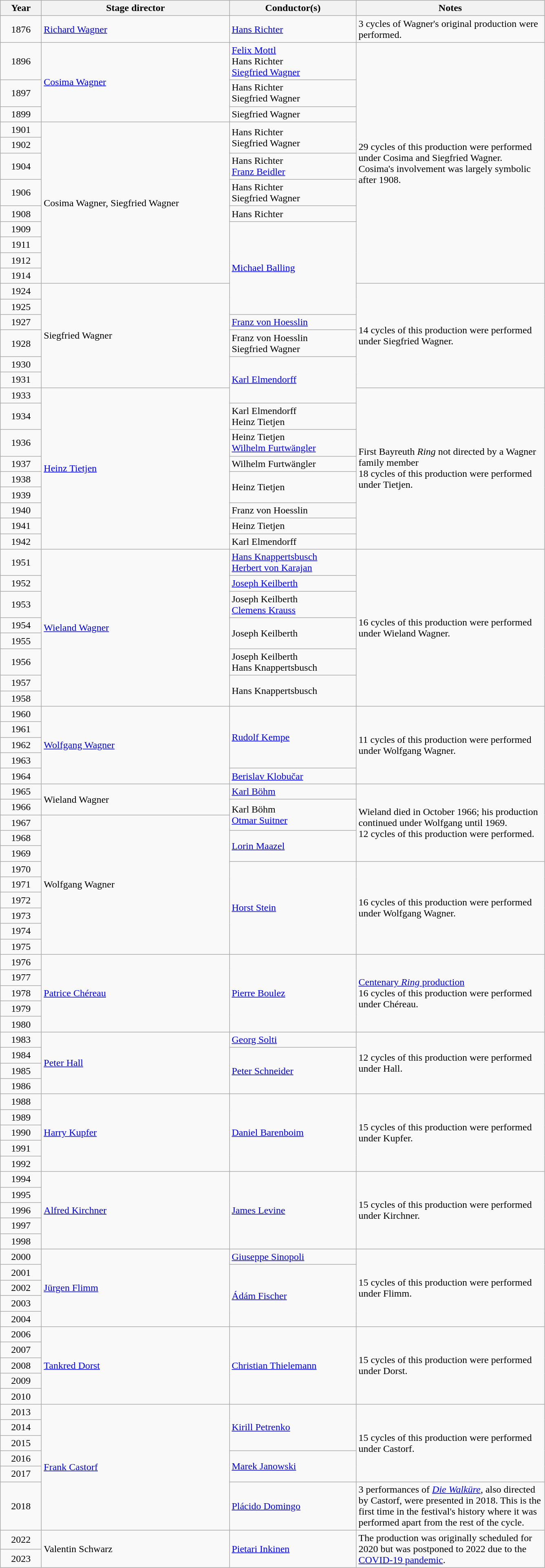<table class="wikitable sortable">
<tr>
<th width="60">Year</th>
<th width="300">Stage director</th>
<th width="200">Conductor(s)</th>
<th width="300">Notes</th>
</tr>
<tr valign="middle">
<td align="center">1876</td>
<td><a href='#'>Richard Wagner</a></td>
<td><a href='#'>Hans Richter</a></td>
<td>3 cycles of Wagner's original production were performed.</td>
</tr>
<tr valign="middle">
<td align="center">1896</td>
<td rowspan="3"><a href='#'>Cosima Wagner</a></td>
<td><a href='#'>Felix Mottl</a><br>Hans Richter<br><a href='#'>Siegfried Wagner</a></td>
<td rowspan="12">29 cycles of this production were performed under Cosima and Siegfried Wagner.<br>Cosima's involvement was largely symbolic after 1908.</td>
</tr>
<tr valign="middle">
<td align="center">1897</td>
<td>Hans Richter<br>Siegfried Wagner</td>
</tr>
<tr valign="middle">
<td align="center">1899</td>
<td>Siegfried Wagner</td>
</tr>
<tr valign="middle">
<td align="center">1901</td>
<td rowspan="9">Cosima Wagner, Siegfried Wagner</td>
<td rowspan="2">Hans Richter<br>Siegfried Wagner</td>
</tr>
<tr valign="middle">
<td align="center">1902</td>
</tr>
<tr valign="middle">
<td align="center">1904</td>
<td>Hans Richter<br><a href='#'>Franz Beidler</a></td>
</tr>
<tr valign="middle">
<td align="center">1906</td>
<td>Hans Richter<br>Siegfried Wagner</td>
</tr>
<tr valign="middle">
<td align="center">1908</td>
<td>Hans Richter<br></td>
</tr>
<tr valign="middle">
<td align="center">1909</td>
<td rowspan="6"><a href='#'>Michael Balling</a></td>
</tr>
<tr valign="middle">
<td align="center">1911</td>
</tr>
<tr valign="middle">
<td align="center">1912</td>
</tr>
<tr valign="middle">
<td align="center">1914</td>
</tr>
<tr valign="middle">
<td align="center">1924</td>
<td rowspan="6">Siegfried Wagner</td>
<td rowspan="6">14 cycles of this production were performed under Siegfried Wagner.</td>
</tr>
<tr valign="middle">
<td align="center">1925</td>
</tr>
<tr valign="middle">
<td align="center">1927</td>
<td><a href='#'>Franz von Hoesslin</a></td>
</tr>
<tr valign="middle">
<td align="center">1928</td>
<td>Franz von Hoesslin<br>Siegfried Wagner</td>
</tr>
<tr valign="middle">
<td align="center">1930</td>
<td rowspan="3"><a href='#'>Karl Elmendorff</a></td>
</tr>
<tr valign="middle">
<td align="center">1931</td>
</tr>
<tr valign="middle">
<td align="center">1933</td>
<td rowspan="9"><a href='#'>Heinz Tietjen</a></td>
<td rowspan="9">First Bayreuth <em>Ring</em> not directed by a Wagner family member<br>18 cycles of this production were performed under Tietjen.</td>
</tr>
<tr valign="middle">
<td align="center">1934</td>
<td>Karl Elmendorff<br>Heinz Tietjen</td>
</tr>
<tr valign="middle">
<td align="center">1936</td>
<td>Heinz Tietjen<br><a href='#'>Wilhelm Furtwängler</a></td>
</tr>
<tr valign="middle">
<td align="center">1937</td>
<td>Wilhelm Furtwängler</td>
</tr>
<tr valign="middle">
<td align="center">1938</td>
<td rowspan="2">Heinz Tietjen</td>
</tr>
<tr valign="middle">
<td align="center">1939</td>
</tr>
<tr valign="middle">
<td align="center">1940</td>
<td>Franz von Hoesslin</td>
</tr>
<tr valign="middle">
<td align="center">1941</td>
<td>Heinz Tietjen</td>
</tr>
<tr valign="middle">
<td align="center">1942</td>
<td>Karl Elmendorff</td>
</tr>
<tr valign="middle">
<td align="center">1951</td>
<td rowspan="8"><a href='#'>Wieland Wagner</a></td>
<td><a href='#'>Hans Knappertsbusch</a><br><a href='#'>Herbert von Karajan</a></td>
<td rowspan="8">16 cycles of this production were performed under Wieland Wagner.</td>
</tr>
<tr valign="middle">
<td align="center">1952</td>
<td><a href='#'>Joseph Keilberth</a></td>
</tr>
<tr valign="middle">
<td align="center">1953</td>
<td>Joseph Keilberth<br><a href='#'>Clemens Krauss</a></td>
</tr>
<tr valign="middle">
<td align="center">1954</td>
<td rowspan="2">Joseph Keilberth</td>
</tr>
<tr valign="middle">
<td align="center">1955</td>
</tr>
<tr valign="middle">
<td align="center">1956</td>
<td>Joseph Keilberth<br>Hans Knappertsbusch</td>
</tr>
<tr valign="middle">
<td align="center">1957</td>
<td rowspan="2">Hans Knappertsbusch</td>
</tr>
<tr valign="middle">
<td align="center">1958</td>
</tr>
<tr valign="middle">
<td align="center">1960</td>
<td rowspan="5"><a href='#'>Wolfgang Wagner</a></td>
<td rowspan="4"><a href='#'>Rudolf Kempe</a></td>
<td rowspan="5">11 cycles of this production were performed under Wolfgang Wagner.</td>
</tr>
<tr valign="middle">
<td align="center">1961</td>
</tr>
<tr valign="middle">
<td align="center">1962</td>
</tr>
<tr valign="middle">
<td align="center">1963</td>
</tr>
<tr valign="middle">
<td align="center">1964</td>
<td><a href='#'>Berislav Klobučar</a></td>
</tr>
<tr valign="middle">
<td align="center">1965</td>
<td rowspan="2">Wieland Wagner</td>
<td><a href='#'>Karl Böhm</a></td>
<td rowspan="5">Wieland died in October 1966; his production continued under Wolfgang until 1969.<br>12 cycles of this production were performed.</td>
</tr>
<tr valign="middle">
<td align="center">1966</td>
<td rowspan="2">Karl Böhm<br><a href='#'>Otmar Suitner</a></td>
</tr>
<tr valign="middle">
<td align="center">1967</td>
<td rowspan="9">Wolfgang Wagner</td>
</tr>
<tr valign="middle">
<td align="center">1968</td>
<td rowspan="2"><a href='#'>Lorin Maazel</a></td>
</tr>
<tr valign="middle">
<td align="center">1969</td>
</tr>
<tr valign="middle">
<td align="center">1970</td>
<td rowspan="6"><a href='#'>Horst Stein</a></td>
<td rowspan="6">16 cycles of this production were performed under Wolfgang Wagner.</td>
</tr>
<tr valign="middle">
<td align="center">1971</td>
</tr>
<tr valign="middle">
<td align="center">1972</td>
</tr>
<tr valign="middle">
<td align="center">1973</td>
</tr>
<tr valign="middle">
<td align="center">1974</td>
</tr>
<tr valign="middle">
<td align="center">1975</td>
</tr>
<tr valign="middle">
<td align="center">1976</td>
<td rowspan="5"><a href='#'>Patrice Chéreau</a></td>
<td rowspan="5"><a href='#'>Pierre Boulez</a></td>
<td rowspan="5"><a href='#'>Centenary <em>Ring</em> production</a><br>16 cycles of this production were performed under Chéreau.</td>
</tr>
<tr valign="middle">
<td align="center">1977</td>
</tr>
<tr valign="middle">
<td align="center">1978</td>
</tr>
<tr valign="middle">
<td align="center">1979</td>
</tr>
<tr valign="middle">
<td align="center">1980</td>
</tr>
<tr valign="middle">
<td align="center">1983</td>
<td rowspan="4"><a href='#'>Peter Hall</a></td>
<td><a href='#'>Georg Solti</a></td>
<td rowspan="4">12 cycles of this production were performed under Hall.</td>
</tr>
<tr valign="middle">
<td align="center">1984</td>
<td rowspan="3"><a href='#'>Peter Schneider</a></td>
</tr>
<tr valign="middle">
<td align="center">1985</td>
</tr>
<tr valign="middle">
<td align="center">1986</td>
</tr>
<tr valign="middle">
<td align="center">1988</td>
<td rowspan="5"><a href='#'>Harry Kupfer</a></td>
<td rowspan="5"><a href='#'>Daniel Barenboim</a></td>
<td rowspan="5">15 cycles of this production were performed under Kupfer.</td>
</tr>
<tr valign="middle">
<td align="center">1989</td>
</tr>
<tr valign="middle">
<td align="center">1990</td>
</tr>
<tr valign="middle">
<td align="center">1991</td>
</tr>
<tr valign="middle">
<td align="center">1992</td>
</tr>
<tr valign="middle">
<td align="center">1994</td>
<td rowspan="5"><a href='#'>Alfred Kirchner</a></td>
<td rowspan="5"><a href='#'>James Levine</a></td>
<td rowspan="5">15 cycles of this production were performed under Kirchner.</td>
</tr>
<tr valign="middle">
<td align="center">1995</td>
</tr>
<tr valign="middle">
<td align="center">1996</td>
</tr>
<tr valign="middle">
<td align="center">1997</td>
</tr>
<tr valign="middle">
<td align="center">1998</td>
</tr>
<tr valign="middle">
<td align="center">2000</td>
<td rowspan="5"><a href='#'>Jürgen Flimm</a></td>
<td><a href='#'>Giuseppe Sinopoli</a></td>
<td rowspan="5">15 cycles of this production were performed under Flimm.</td>
</tr>
<tr valign="middle">
<td align="center">2001</td>
<td rowspan="4"><a href='#'>Ádám Fischer</a></td>
</tr>
<tr valign="middle">
<td align="center">2002</td>
</tr>
<tr valign="middle">
<td align="center">2003</td>
</tr>
<tr valign="middle">
<td align="center">2004</td>
</tr>
<tr valign="middle">
<td align="center">2006</td>
<td rowspan="5"><a href='#'>Tankred Dorst</a></td>
<td rowspan="5"><a href='#'>Christian Thielemann</a></td>
<td rowspan="5">15 cycles of this production were performed under Dorst.</td>
</tr>
<tr valign="middle">
<td align="center">2007</td>
</tr>
<tr valign="middle">
<td align="center">2008</td>
</tr>
<tr valign="middle">
<td align="center">2009</td>
</tr>
<tr valign="middle">
<td align="center">2010</td>
</tr>
<tr valign="middle">
<td align="center">2013</td>
<td rowspan="6"><a href='#'>Frank Castorf</a></td>
<td rowspan="3"><a href='#'>Kirill Petrenko</a></td>
<td rowspan="5">15 cycles of this production were performed under Castorf.</td>
</tr>
<tr valign="middle">
<td align="center">2014</td>
</tr>
<tr valign="middle">
<td align="center">2015</td>
</tr>
<tr valign="middle">
<td align="center">2016</td>
<td rowspan="2"><a href='#'>Marek Janowski</a></td>
</tr>
<tr valign="middle">
<td align="center">2017</td>
</tr>
<tr valign="middle">
<td align="center">2018</td>
<td><a href='#'>Plácido Domingo</a></td>
<td>3 performances of <em><a href='#'>Die Walküre</a></em>, also directed by Castorf, were presented in 2018. This is the first time in the festival's history where it was performed apart from the rest of the cycle.</td>
</tr>
<tr valign="middle">
<td align="center">2022</td>
<td rowspan="2">Valentin Schwarz</td>
<td rowspan="2"><a href='#'>Pietari Inkinen</a></td>
<td rowspan="2">The production was originally scheduled for 2020 but was postponed to 2022 due to the <a href='#'>COVID-19 pandemic</a>.</td>
</tr>
<tr>
<td align="center">2023</td>
</tr>
</table>
